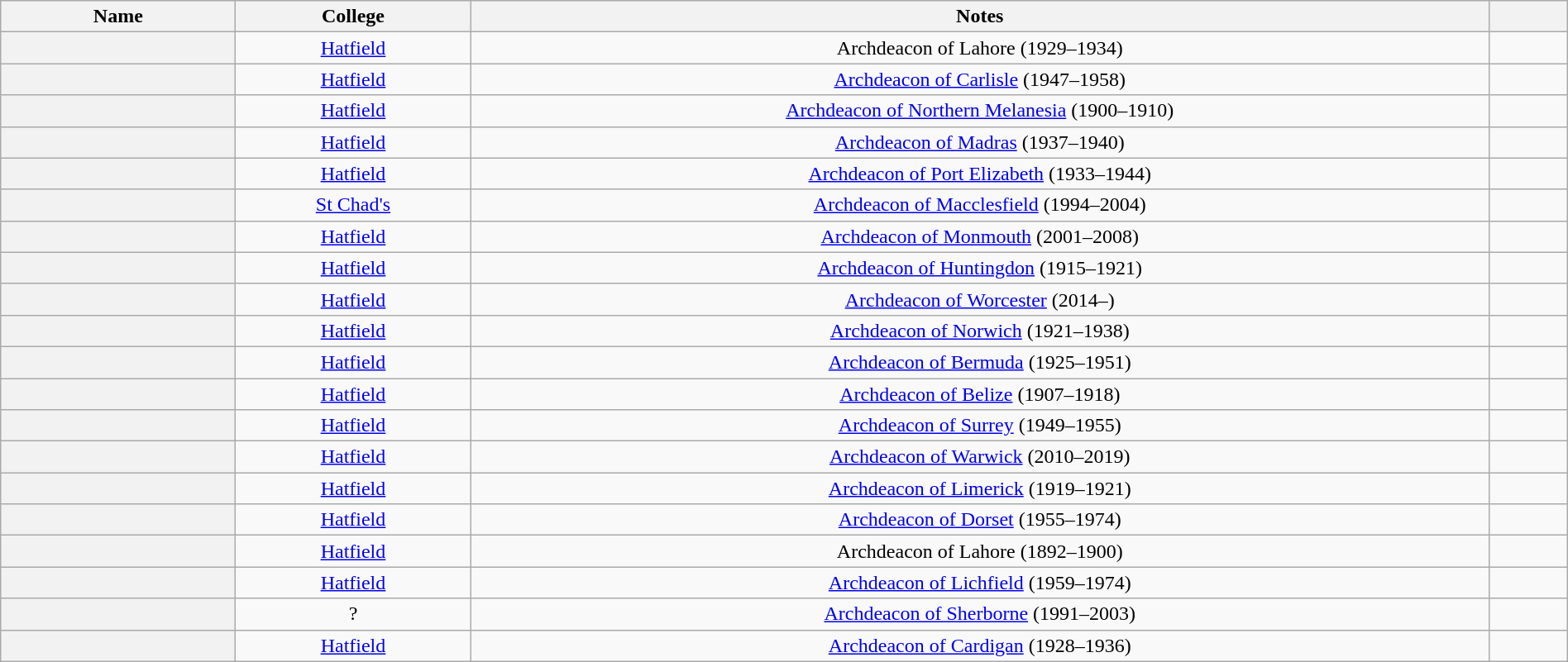<table class="wikitable sortable" style="width:100%">
<tr>
<th width="15%">Name</th>
<th width="15%">College</th>
<th width="65%">Notes</th>
<th width="5%"></th>
</tr>
<tr valign="top">
<th scope=row></th>
<td align="center"><a href='#'>Hatfield</a></td>
<td align="center">Archdeacon of Lahore (1929–1934)</td>
<td align="center"></td>
</tr>
<tr valign="top">
<th scope=row></th>
<td align="center"><a href='#'>Hatfield</a></td>
<td align="center"><a href='#'>Archdeacon of Carlisle</a> (1947–1958)</td>
<td align="center"></td>
</tr>
<tr valign="top">
<th scope=row></th>
<td align="center"><a href='#'>Hatfield</a></td>
<td align="center"><a href='#'>Archdeacon of Northern Melanesia</a> (1900–1910)</td>
<td align="center"></td>
</tr>
<tr valign="top">
<th scope=row></th>
<td align="center"><a href='#'>Hatfield</a></td>
<td align="center"><a href='#'>Archdeacon of Madras</a> (1937–1940)</td>
<td align="center"></td>
</tr>
<tr valign="top">
<th scope=row></th>
<td align="center"><a href='#'>Hatfield</a></td>
<td align="center"><a href='#'>Archdeacon of Port Elizabeth</a> (1933–1944)</td>
<td align="center"></td>
</tr>
<tr valign="top">
<th scope=row></th>
<td align="center"><a href='#'>St Chad's</a></td>
<td align="center"><a href='#'>Archdeacon of Macclesfield</a> (1994–2004)</td>
<td align="center"></td>
</tr>
<tr valign="top">
<th scope=row></th>
<td align="center"><a href='#'>Hatfield</a></td>
<td align="center"><a href='#'>Archdeacon of Monmouth</a> (2001–2008)</td>
<td align="center"></td>
</tr>
<tr valign="top">
<th scope=row></th>
<td align="center"><a href='#'>Hatfield</a></td>
<td align="center"><a href='#'>Archdeacon of Huntingdon</a> (1915–1921)</td>
<td align="center"></td>
</tr>
<tr valign="top">
<th scope=row></th>
<td align="center"><a href='#'>Hatfield</a></td>
<td align="center"><a href='#'>Archdeacon of Worcester</a> (2014–)</td>
<td align="center"></td>
</tr>
<tr valign="top">
<th scope=row></th>
<td align="center"><a href='#'>Hatfield</a></td>
<td align="center"><a href='#'>Archdeacon of Norwich</a> (1921–1938)</td>
<td align="center"></td>
</tr>
<tr valign="top">
<th scope=row></th>
<td align="center"><a href='#'>Hatfield</a></td>
<td align="center"><a href='#'>Archdeacon of Bermuda</a> (1925–1951)</td>
<td align="center"></td>
</tr>
<tr valign="top">
<th scope=row></th>
<td align="center"><a href='#'>Hatfield</a></td>
<td align="center"><a href='#'>Archdeacon of Belize</a> (1907–1918)</td>
<td align="center"></td>
</tr>
<tr valign="top">
<th scope=row></th>
<td align="center"><a href='#'>Hatfield</a></td>
<td align="center"><a href='#'>Archdeacon of Surrey</a> (1949–1955)</td>
<td align="center"></td>
</tr>
<tr valign="top">
<th scope=row></th>
<td align="center"><a href='#'>Hatfield</a></td>
<td align="center"><a href='#'>Archdeacon of Warwick</a> (2010–2019)</td>
<td align="center"></td>
</tr>
<tr valign="top">
<th scope=row></th>
<td align="center"><a href='#'>Hatfield</a></td>
<td align="center"><a href='#'>Archdeacon of Limerick</a> (1919–1921)</td>
<td align="center"></td>
</tr>
<tr valign="top">
<th scope=row></th>
<td align="center"><a href='#'>Hatfield</a></td>
<td align="center"><a href='#'>Archdeacon of Dorset</a> (1955–1974)</td>
<td align="center"></td>
</tr>
<tr valign="top">
<th scope=row></th>
<td align="center"><a href='#'>Hatfield</a></td>
<td align="center">Archdeacon of Lahore (1892–1900)</td>
<td align="center"></td>
</tr>
<tr valign="top">
<th scope=row></th>
<td align="center"><a href='#'>Hatfield</a></td>
<td align="center"><a href='#'>Archdeacon of Lichfield</a> (1959–1974)</td>
<td align="center"></td>
</tr>
<tr valign="top">
<th scope=row></th>
<td align="center">?</td>
<td align="center"><a href='#'>Archdeacon of Sherborne</a> (1991–2003)</td>
<td align="center"></td>
</tr>
<tr valign="top">
<th scope=row></th>
<td align="center"><a href='#'>Hatfield</a></td>
<td align="center"><a href='#'>Archdeacon of Cardigan</a> (1928–1936)</td>
<td align="center"></td>
</tr>
</table>
